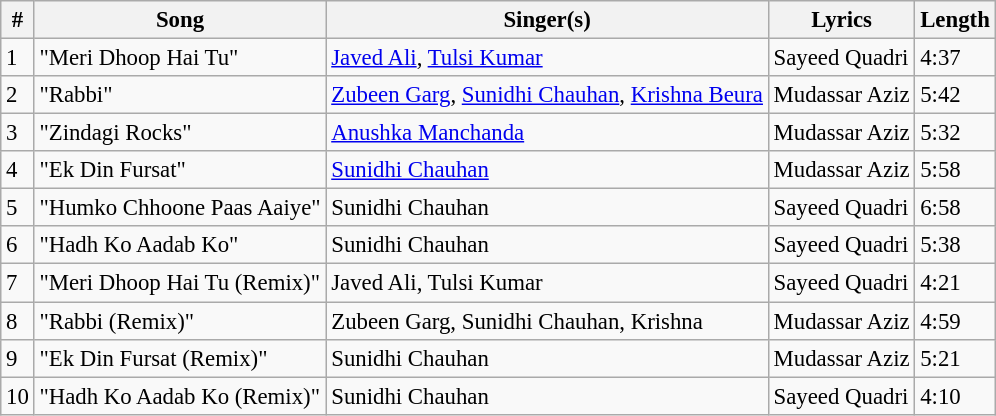<table class="wikitable" style="font-size:95%;">
<tr>
<th>#</th>
<th>Song</th>
<th>Singer(s)</th>
<th>Lyrics</th>
<th>Length</th>
</tr>
<tr>
<td>1</td>
<td>"Meri Dhoop Hai Tu"</td>
<td><a href='#'>Javed Ali</a>, <a href='#'>Tulsi Kumar</a></td>
<td>Sayeed Quadri</td>
<td>4:37</td>
</tr>
<tr>
<td>2</td>
<td>"Rabbi"</td>
<td><a href='#'>Zubeen Garg</a>, <a href='#'>Sunidhi Chauhan</a>, <a href='#'>Krishna Beura</a></td>
<td>Mudassar Aziz</td>
<td>5:42</td>
</tr>
<tr>
<td>3</td>
<td>"Zindagi Rocks"</td>
<td><a href='#'>Anushka Manchanda</a></td>
<td>Mudassar Aziz</td>
<td>5:32</td>
</tr>
<tr>
<td>4</td>
<td>"Ek Din Fursat"</td>
<td><a href='#'>Sunidhi Chauhan</a></td>
<td>Mudassar Aziz</td>
<td>5:58</td>
</tr>
<tr>
<td>5</td>
<td>"Humko Chhoone Paas Aaiye"</td>
<td>Sunidhi Chauhan</td>
<td>Sayeed Quadri</td>
<td>6:58</td>
</tr>
<tr>
<td>6</td>
<td>"Hadh Ko Aadab Ko"</td>
<td>Sunidhi Chauhan</td>
<td>Sayeed Quadri</td>
<td>5:38</td>
</tr>
<tr>
<td>7</td>
<td>"Meri Dhoop Hai Tu (Remix)"</td>
<td>Javed Ali, Tulsi Kumar</td>
<td>Sayeed Quadri</td>
<td>4:21</td>
</tr>
<tr>
<td>8</td>
<td>"Rabbi (Remix)"</td>
<td>Zubeen Garg, Sunidhi Chauhan, Krishna</td>
<td>Mudassar Aziz</td>
<td>4:59</td>
</tr>
<tr>
<td>9</td>
<td>"Ek Din Fursat (Remix)"</td>
<td>Sunidhi Chauhan</td>
<td>Mudassar Aziz</td>
<td>5:21</td>
</tr>
<tr>
<td>10</td>
<td>"Hadh Ko Aadab Ko (Remix)"</td>
<td>Sunidhi Chauhan</td>
<td>Sayeed Quadri</td>
<td>4:10</td>
</tr>
</table>
